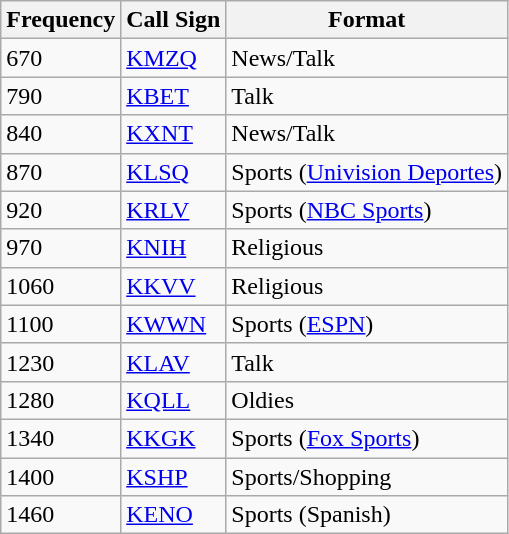<table class="wikitable">
<tr>
<th>Frequency</th>
<th>Call Sign</th>
<th>Format</th>
</tr>
<tr>
<td>670</td>
<td><a href='#'>KMZQ</a></td>
<td>News/Talk</td>
</tr>
<tr>
<td>790</td>
<td><a href='#'>KBET</a></td>
<td>Talk</td>
</tr>
<tr>
<td>840</td>
<td><a href='#'>KXNT</a></td>
<td>News/Talk</td>
</tr>
<tr>
<td>870</td>
<td><a href='#'>KLSQ</a></td>
<td>Sports (<a href='#'>Univision Deportes</a>)</td>
</tr>
<tr>
<td>920</td>
<td><a href='#'>KRLV</a></td>
<td>Sports (<a href='#'>NBC Sports</a>)</td>
</tr>
<tr>
<td>970</td>
<td><a href='#'>KNIH</a></td>
<td>Religious</td>
</tr>
<tr>
<td>1060</td>
<td><a href='#'>KKVV</a></td>
<td>Religious</td>
</tr>
<tr>
<td>1100</td>
<td><a href='#'>KWWN</a></td>
<td>Sports (<a href='#'>ESPN</a>)</td>
</tr>
<tr>
<td>1230</td>
<td><a href='#'>KLAV</a></td>
<td>Talk</td>
</tr>
<tr>
<td>1280</td>
<td><a href='#'>KQLL</a></td>
<td>Oldies</td>
</tr>
<tr>
<td>1340</td>
<td><a href='#'>KKGK</a></td>
<td>Sports (<a href='#'>Fox Sports</a>)</td>
</tr>
<tr>
<td>1400</td>
<td><a href='#'>KSHP</a></td>
<td>Sports/Shopping</td>
</tr>
<tr>
<td>1460</td>
<td><a href='#'>KENO</a></td>
<td>Sports (Spanish)</td>
</tr>
</table>
